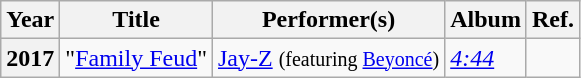<table class="wikitable plainrowheaders" style="margin-right: 0;">
<tr>
<th scope="col">Year</th>
<th scope="col">Title</th>
<th scope="col">Performer(s)</th>
<th scope="col">Album</th>
<th scope="col">Ref.</th>
</tr>
<tr>
<th scope=row>2017</th>
<td>"<a href='#'>Family Feud</a>"</td>
<td><a href='#'>Jay-Z</a> <small>(featuring <a href='#'>Beyoncé</a>)</small></td>
<td><em><a href='#'>4:44</a></em></td>
<td style="text-align:center;"></td>
</tr>
</table>
